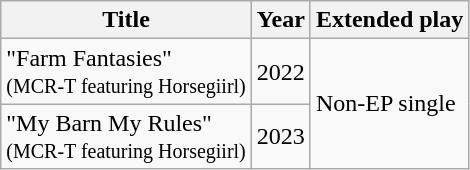<table class="wikitable">
<tr>
<th>Title</th>
<th>Year</th>
<th><strong>Extended play</strong></th>
</tr>
<tr>
<td>"Farm Fantasies"<br><small>(MCR-T featuring Horsegiirl)</small></td>
<td>2022</td>
<td rowspan="2">Non-EP single</td>
</tr>
<tr>
<td>"My Barn My Rules"<br><small>(MCR-T featuring Horsegiirl)</small></td>
<td>2023</td>
</tr>
</table>
